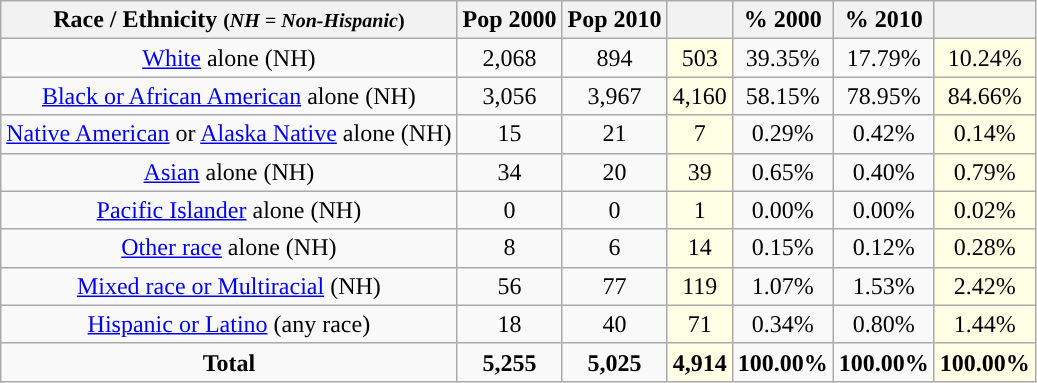<table class="wikitable" style="text-align:center;">
<tr>
<th>Race / Ethnicity <small>(<em>NH = Non-Hispanic</em>)</small></th>
<th>Pop 2000</th>
<th>Pop 2010</th>
<th></th>
<th>% 2000</th>
<th>% 2010</th>
<th></th>
</tr>
<tr>
<td><a href='#'>White</a> alone (NH)</td>
<td>2,068</td>
<td>894</td>
<td style='background: #ffffe6;'>503</td>
<td>39.35%</td>
<td>17.79%</td>
<td style='background: #ffffe6;'>10.24%</td>
</tr>
<tr>
<td><a href='#'>Black or African American</a> alone (NH)</td>
<td>3,056</td>
<td>3,967</td>
<td style='background: #ffffe6;'>4,160</td>
<td>58.15%</td>
<td>78.95%</td>
<td style='background: #ffffe6;'>84.66%</td>
</tr>
<tr>
<td><a href='#'>Native American</a> or <a href='#'>Alaska Native</a> alone (NH)</td>
<td>15</td>
<td>21</td>
<td style='background: #ffffe6;'>7</td>
<td>0.29%</td>
<td>0.42%</td>
<td style='background: #ffffe6;'>0.14%</td>
</tr>
<tr>
<td><a href='#'>Asian</a> alone (NH)</td>
<td>34</td>
<td>20</td>
<td style='background: #ffffe6;'>39</td>
<td>0.65%</td>
<td>0.40%</td>
<td style='background: #ffffe6;'>0.79%</td>
</tr>
<tr>
<td><a href='#'>Pacific Islander</a> alone (NH)</td>
<td>0</td>
<td>0</td>
<td style='background: #ffffe6;'>1</td>
<td>0.00%</td>
<td>0.00%</td>
<td style='background: #ffffe6;'>0.02%</td>
</tr>
<tr>
<td><a href='#'>Other race</a> alone (NH)</td>
<td>8</td>
<td>6</td>
<td style='background: #ffffe6;'>14</td>
<td>0.15%</td>
<td>0.12%</td>
<td style='background: #ffffe6;'>0.28%</td>
</tr>
<tr>
<td><a href='#'>Mixed race or Multiracial</a> (NH)</td>
<td>56</td>
<td>77</td>
<td style='background: #ffffe6;'>119</td>
<td>1.07%</td>
<td>1.53%</td>
<td style='background: #ffffe6;'>2.42%</td>
</tr>
<tr>
<td><a href='#'>Hispanic or Latino</a> (any race)</td>
<td>18</td>
<td>40</td>
<td style='background: #ffffe6;'>71</td>
<td>0.34%</td>
<td>0.80%</td>
<td style='background: #ffffe6;'>1.44%</td>
</tr>
<tr>
<td><strong>Total</strong></td>
<td><strong>5,255</strong></td>
<td><strong>5,025</strong></td>
<td style='background: #ffffe6;'><strong>4,914</strong></td>
<td><strong>100.00%</strong></td>
<td><strong>100.00%</strong></td>
<td style='background: #ffffe6;'><strong>100.00%</strong></td>
</tr>
</table>
